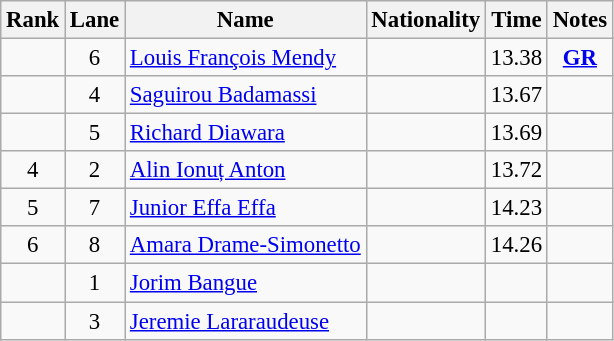<table class="wikitable sortable" style="text-align:center;font-size:95%">
<tr>
<th>Rank</th>
<th>Lane</th>
<th>Name</th>
<th>Nationality</th>
<th>Time</th>
<th>Notes</th>
</tr>
<tr>
<td></td>
<td>6</td>
<td align=left><a href='#'>Louis François Mendy</a></td>
<td align=left></td>
<td>13.38</td>
<td><strong><a href='#'>GR</a></strong></td>
</tr>
<tr>
<td></td>
<td>4</td>
<td align=left><a href='#'>Saguirou Badamassi</a></td>
<td align=left></td>
<td>13.67</td>
<td></td>
</tr>
<tr>
<td></td>
<td>5</td>
<td align=left><a href='#'>Richard Diawara</a></td>
<td align=left></td>
<td>13.69</td>
<td></td>
</tr>
<tr>
<td>4</td>
<td>2</td>
<td align=left><a href='#'>Alin Ionuț Anton</a></td>
<td align=left></td>
<td>13.72</td>
<td></td>
</tr>
<tr>
<td>5</td>
<td>7</td>
<td align=left><a href='#'>Junior Effa Effa</a></td>
<td align=left></td>
<td>14.23</td>
<td></td>
</tr>
<tr>
<td>6</td>
<td>8</td>
<td align=left><a href='#'>Amara Drame-Simonetto</a></td>
<td align=left></td>
<td>14.26</td>
<td></td>
</tr>
<tr>
<td></td>
<td>1</td>
<td align=left><a href='#'>Jorim Bangue</a></td>
<td align=left></td>
<td></td>
<td></td>
</tr>
<tr>
<td></td>
<td>3</td>
<td align=left><a href='#'>Jeremie Lararaudeuse</a></td>
<td align=left></td>
<td></td>
<td></td>
</tr>
</table>
